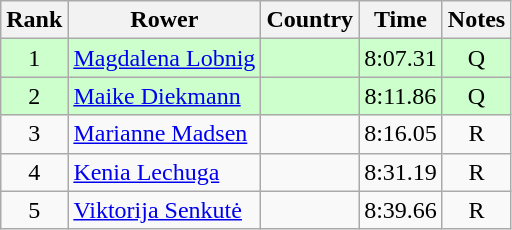<table class="wikitable" style="text-align:center">
<tr>
<th>Rank</th>
<th>Rower</th>
<th>Country</th>
<th>Time</th>
<th>Notes</th>
</tr>
<tr bgcolor=ccffcc>
<td>1</td>
<td align="left"><a href='#'>Magdalena Lobnig</a></td>
<td align="left"></td>
<td>8:07.31</td>
<td>Q</td>
</tr>
<tr bgcolor=ccffcc>
<td>2</td>
<td align="left"><a href='#'>Maike Diekmann</a></td>
<td align="left"></td>
<td>8:11.86</td>
<td>Q</td>
</tr>
<tr>
<td>3</td>
<td align="left"><a href='#'>Marianne Madsen</a></td>
<td align="left"></td>
<td>8:16.05</td>
<td>R</td>
</tr>
<tr>
<td>4</td>
<td align="left"><a href='#'>Kenia Lechuga</a></td>
<td align="left"></td>
<td>8:31.19</td>
<td>R</td>
</tr>
<tr>
<td>5</td>
<td align="left"><a href='#'>Viktorija Senkutė</a></td>
<td align="left"></td>
<td>8:39.66</td>
<td>R</td>
</tr>
</table>
